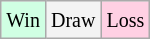<table class="wikitable">
<tr>
<td style="background-color: #d0ffe3;"><small>Win</small></td>
<td style="background-color: #f3f3f3;"><small>Draw</small></td>
<td style="background-color: #ffd0e3;"><small>Loss</small></td>
</tr>
</table>
